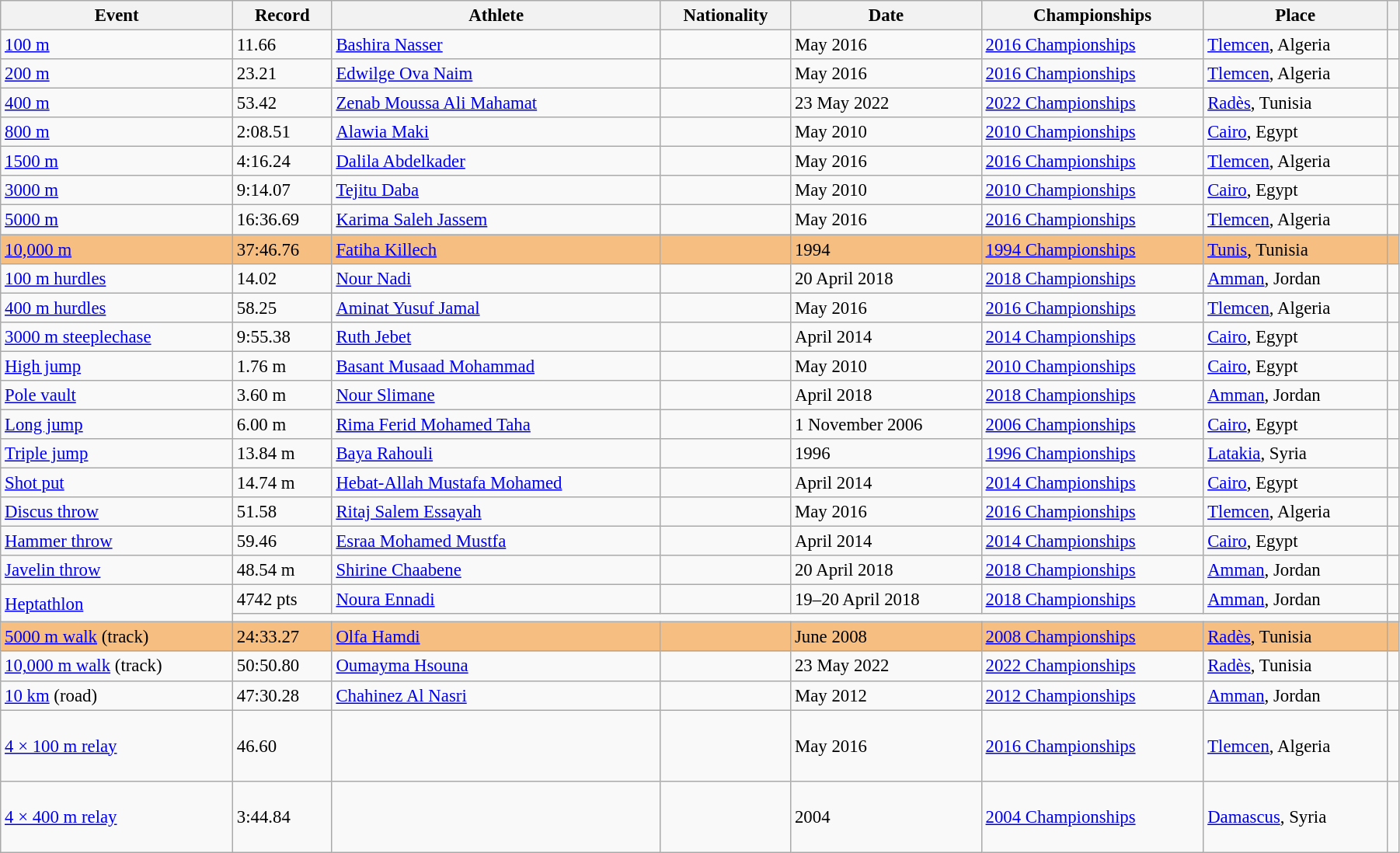<table class="wikitable" style="font-size:95%; width: 95%;">
<tr>
<th>Event</th>
<th>Record</th>
<th>Athlete</th>
<th>Nationality</th>
<th>Date</th>
<th>Championships</th>
<th>Place</th>
<th></th>
</tr>
<tr>
<td><a href='#'>100 m</a></td>
<td>11.66</td>
<td><a href='#'>Bashira Nasser</a></td>
<td></td>
<td>May 2016</td>
<td><a href='#'>2016 Championships</a></td>
<td><a href='#'>Tlemcen</a>, Algeria</td>
<td></td>
</tr>
<tr>
<td><a href='#'>200 m</a></td>
<td>23.21</td>
<td><a href='#'>Edwilge Ova Naim</a></td>
<td></td>
<td>May 2016</td>
<td><a href='#'>2016 Championships</a></td>
<td><a href='#'>Tlemcen</a>, Algeria</td>
<td></td>
</tr>
<tr>
<td><a href='#'>400 m</a></td>
<td>53.42</td>
<td><a href='#'>Zenab Moussa Ali Mahamat</a></td>
<td></td>
<td>23 May 2022</td>
<td><a href='#'>2022 Championships</a></td>
<td><a href='#'>Radès</a>, Tunisia</td>
<td></td>
</tr>
<tr>
<td><a href='#'>800 m</a></td>
<td>2:08.51</td>
<td><a href='#'>Alawia Maki</a></td>
<td></td>
<td>May 2010</td>
<td><a href='#'>2010 Championships</a></td>
<td><a href='#'>Cairo</a>, Egypt</td>
<td></td>
</tr>
<tr>
<td><a href='#'>1500 m</a></td>
<td>4:16.24</td>
<td><a href='#'>Dalila Abdelkader</a></td>
<td></td>
<td>May 2016</td>
<td><a href='#'>2016 Championships</a></td>
<td><a href='#'>Tlemcen</a>, Algeria</td>
<td></td>
</tr>
<tr>
<td><a href='#'>3000 m</a></td>
<td>9:14.07</td>
<td><a href='#'>Tejitu Daba</a></td>
<td></td>
<td>May 2010</td>
<td><a href='#'>2010 Championships</a></td>
<td><a href='#'>Cairo</a>, Egypt</td>
<td></td>
</tr>
<tr>
<td><a href='#'>5000 m</a></td>
<td>16:36.69</td>
<td><a href='#'>Karima Saleh Jassem</a></td>
<td></td>
<td>May 2016</td>
<td><a href='#'>2016 Championships</a></td>
<td><a href='#'>Tlemcen</a>, Algeria</td>
<td></td>
</tr>
<tr bgcolor=#F7BE81>
<td><a href='#'>10,000 m</a></td>
<td>37:46.76</td>
<td><a href='#'>Fatiha Killech</a></td>
<td></td>
<td>1994</td>
<td><a href='#'>1994 Championships</a></td>
<td><a href='#'>Tunis</a>, Tunisia</td>
<td></td>
</tr>
<tr>
<td><a href='#'>100 m hurdles</a></td>
<td>14.02</td>
<td><a href='#'>Nour Nadi</a></td>
<td></td>
<td>20 April 2018</td>
<td><a href='#'>2018 Championships</a></td>
<td><a href='#'>Amman</a>, Jordan</td>
<td></td>
</tr>
<tr>
<td><a href='#'>400 m hurdles</a></td>
<td>58.25</td>
<td><a href='#'>Aminat Yusuf Jamal</a></td>
<td></td>
<td>May 2016</td>
<td><a href='#'>2016 Championships</a></td>
<td><a href='#'>Tlemcen</a>, Algeria</td>
<td></td>
</tr>
<tr>
<td><a href='#'>3000 m steeplechase</a></td>
<td>9:55.38</td>
<td><a href='#'>Ruth Jebet</a></td>
<td></td>
<td>April 2014</td>
<td><a href='#'>2014 Championships</a></td>
<td><a href='#'>Cairo</a>, Egypt</td>
<td></td>
</tr>
<tr>
<td><a href='#'>High jump</a></td>
<td>1.76 m</td>
<td><a href='#'>Basant Musaad Mohammad</a></td>
<td></td>
<td>May 2010</td>
<td><a href='#'>2010 Championships</a></td>
<td><a href='#'>Cairo</a>, Egypt</td>
<td></td>
</tr>
<tr>
<td><a href='#'>Pole vault</a></td>
<td>3.60 m</td>
<td><a href='#'>Nour Slimane</a></td>
<td></td>
<td>April 2018</td>
<td><a href='#'>2018 Championships</a></td>
<td><a href='#'>Amman</a>, Jordan</td>
<td></td>
</tr>
<tr>
<td><a href='#'>Long jump</a></td>
<td>6.00 m</td>
<td><a href='#'>Rima Ferid Mohamed Taha</a></td>
<td></td>
<td>1 November 2006</td>
<td><a href='#'>2006 Championships</a></td>
<td><a href='#'>Cairo</a>, Egypt</td>
<td></td>
</tr>
<tr>
<td><a href='#'>Triple jump</a></td>
<td>13.84 m</td>
<td><a href='#'>Baya Rahouli</a></td>
<td></td>
<td>1996</td>
<td><a href='#'>1996 Championships</a></td>
<td><a href='#'>Latakia</a>, Syria</td>
<td></td>
</tr>
<tr>
<td><a href='#'>Shot put</a></td>
<td>14.74 m</td>
<td><a href='#'>Hebat-Allah Mustafa Mohamed</a></td>
<td></td>
<td>April 2014</td>
<td><a href='#'>2014 Championships</a></td>
<td><a href='#'>Cairo</a>, Egypt</td>
<td></td>
</tr>
<tr>
<td><a href='#'>Discus throw</a></td>
<td>51.58</td>
<td><a href='#'>Ritaj Salem Essayah</a></td>
<td></td>
<td>May 2016</td>
<td><a href='#'>2016 Championships</a></td>
<td><a href='#'>Tlemcen</a>, Algeria</td>
<td></td>
</tr>
<tr>
<td><a href='#'>Hammer throw</a></td>
<td>59.46</td>
<td><a href='#'>Esraa Mohamed Mustfa</a></td>
<td></td>
<td>April 2014</td>
<td><a href='#'>2014 Championships</a></td>
<td><a href='#'>Cairo</a>, Egypt</td>
<td></td>
</tr>
<tr>
<td><a href='#'>Javelin throw</a></td>
<td>48.54 m</td>
<td><a href='#'>Shirine Chaabene</a></td>
<td></td>
<td>20 April 2018</td>
<td><a href='#'>2018 Championships</a></td>
<td><a href='#'>Amman</a>, Jordan</td>
<td></td>
</tr>
<tr>
<td rowspan=2><a href='#'>Heptathlon</a></td>
<td>4742 pts  </td>
<td><a href='#'>Noura Ennadi</a></td>
<td></td>
<td>19–20 April 2018</td>
<td><a href='#'>2018 Championships</a></td>
<td><a href='#'>Amman</a>, Jordan</td>
<td></td>
</tr>
<tr>
<td colspan=6></td>
<td></td>
</tr>
<tr bgcolor=#F7BE81>
<td><a href='#'>5000 m walk</a> (track)</td>
<td>24:33.27</td>
<td><a href='#'>Olfa Hamdi</a></td>
<td></td>
<td>June 2008</td>
<td><a href='#'>2008 Championships</a></td>
<td><a href='#'>Radès</a>, Tunisia</td>
<td></td>
</tr>
<tr>
<td><a href='#'>10,000 m walk</a> (track)</td>
<td>50:50.80</td>
<td><a href='#'>Oumayma Hsouna</a></td>
<td></td>
<td>23 May 2022</td>
<td><a href='#'>2022 Championships</a></td>
<td><a href='#'>Radès</a>, Tunisia</td>
<td></td>
</tr>
<tr>
<td><a href='#'>10 km</a> (road)</td>
<td>47:30.28</td>
<td><a href='#'>Chahinez Al Nasri</a></td>
<td></td>
<td>May 2012</td>
<td><a href='#'>2012 Championships</a></td>
<td><a href='#'>Amman</a>, Jordan</td>
<td></td>
</tr>
<tr>
<td><a href='#'>4 × 100 m relay</a></td>
<td>46.60</td>
<td><br><br><br></td>
<td></td>
<td>May 2016</td>
<td><a href='#'>2016 Championships</a></td>
<td><a href='#'>Tlemcen</a>, Algeria</td>
<td></td>
</tr>
<tr>
<td><a href='#'>4 × 400 m relay</a></td>
<td>3:44.84</td>
<td><br><br><br></td>
<td></td>
<td>2004</td>
<td><a href='#'>2004 Championships</a></td>
<td><a href='#'>Damascus</a>, Syria</td>
<td></td>
</tr>
</table>
